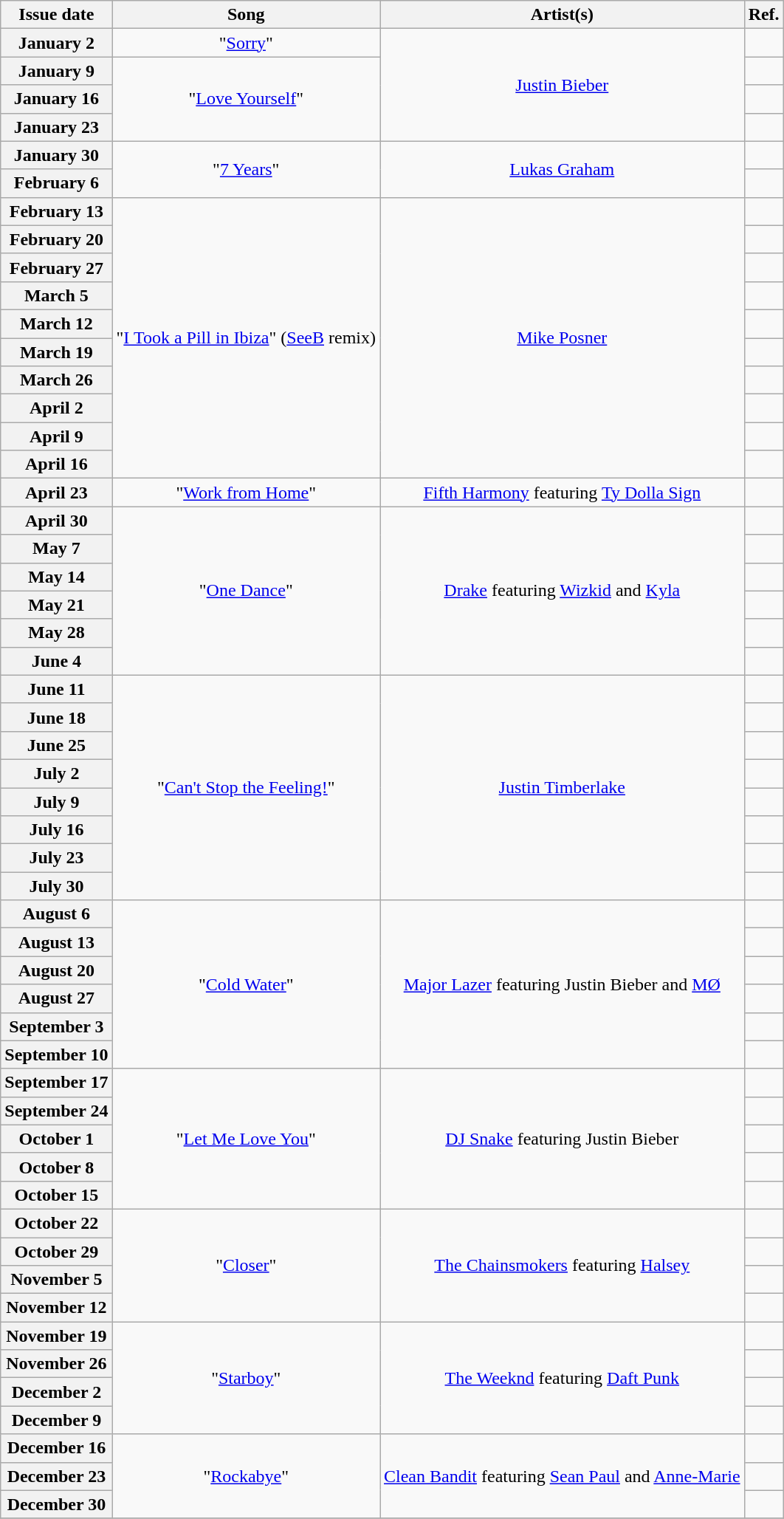<table class="wikitable plainrowheaders" style="text-align: center;">
<tr>
<th>Issue date</th>
<th>Song</th>
<th>Artist(s)</th>
<th>Ref.</th>
</tr>
<tr>
<th scope="row">January 2</th>
<td>"<a href='#'>Sorry</a>"</td>
<td rowspan="4"><a href='#'>Justin Bieber</a></td>
<td></td>
</tr>
<tr>
<th scope="row">January 9</th>
<td rowspan="3">"<a href='#'>Love Yourself</a>"</td>
<td></td>
</tr>
<tr>
<th scope="row">January 16</th>
<td></td>
</tr>
<tr>
<th scope="row">January 23</th>
<td></td>
</tr>
<tr>
<th scope="row">January 30</th>
<td rowspan="2">"<a href='#'>7 Years</a>"</td>
<td rowspan="2"><a href='#'>Lukas Graham</a></td>
<td></td>
</tr>
<tr>
<th scope="row">February 6</th>
<td></td>
</tr>
<tr>
<th scope="row">February 13</th>
<td rowspan="10">"<a href='#'>I Took a Pill in Ibiza</a>" (<a href='#'>SeeB</a> remix)</td>
<td rowspan="10"><a href='#'>Mike Posner</a></td>
<td></td>
</tr>
<tr>
<th scope="row">February 20</th>
<td></td>
</tr>
<tr>
<th scope="row">February 27</th>
<td></td>
</tr>
<tr>
<th scope="row">March 5</th>
<td></td>
</tr>
<tr>
<th scope="row">March 12</th>
<td></td>
</tr>
<tr>
<th scope="row">March 19</th>
<td></td>
</tr>
<tr>
<th scope="row">March 26</th>
<td></td>
</tr>
<tr>
<th scope="row">April 2</th>
<td></td>
</tr>
<tr>
<th scope="row">April 9</th>
<td></td>
</tr>
<tr>
<th scope="row">April 16</th>
<td></td>
</tr>
<tr>
<th scope="row">April 23</th>
<td>"<a href='#'>Work from Home</a>"</td>
<td><a href='#'>Fifth Harmony</a> featuring <a href='#'>Ty Dolla Sign</a></td>
<td></td>
</tr>
<tr>
<th scope="row">April 30</th>
<td rowspan="6">"<a href='#'>One Dance</a>"</td>
<td rowspan="6"><a href='#'>Drake</a> featuring <a href='#'>Wizkid</a> and <a href='#'>Kyla</a></td>
<td></td>
</tr>
<tr>
<th scope="row">May 7</th>
<td></td>
</tr>
<tr>
<th scope="row">May 14</th>
<td></td>
</tr>
<tr>
<th scope="row">May 21</th>
<td></td>
</tr>
<tr>
<th scope="row">May 28</th>
<td></td>
</tr>
<tr>
<th scope="row">June 4</th>
<td></td>
</tr>
<tr>
<th scope="row">June 11</th>
<td rowspan="8">"<a href='#'>Can't Stop the Feeling!</a>"</td>
<td rowspan="8"><a href='#'>Justin Timberlake</a></td>
<td></td>
</tr>
<tr>
<th scope="row">June 18</th>
<td></td>
</tr>
<tr>
<th scope="row">June 25</th>
<td></td>
</tr>
<tr>
<th scope="row">July 2</th>
<td></td>
</tr>
<tr>
<th scope="row">July 9</th>
<td></td>
</tr>
<tr>
<th scope="row">July 16</th>
<td></td>
</tr>
<tr>
<th scope="row">July 23</th>
<td></td>
</tr>
<tr>
<th scope="row">July 30</th>
<td></td>
</tr>
<tr>
<th scope="row">August 6</th>
<td rowspan="6">"<a href='#'>Cold Water</a>"</td>
<td rowspan="6"><a href='#'>Major Lazer</a> featuring Justin Bieber and <a href='#'>MØ</a></td>
<td></td>
</tr>
<tr>
<th scope="row">August 13</th>
<td></td>
</tr>
<tr>
<th scope="row">August 20</th>
<td></td>
</tr>
<tr>
<th scope="row">August 27</th>
<td></td>
</tr>
<tr>
<th scope="row">September 3</th>
<td></td>
</tr>
<tr>
<th scope="row">September 10</th>
<td></td>
</tr>
<tr>
<th scope="row">September 17</th>
<td rowspan="5">"<a href='#'>Let Me Love You</a>"</td>
<td rowspan="5"><a href='#'>DJ Snake</a> featuring Justin Bieber</td>
<td></td>
</tr>
<tr>
<th scope="row">September 24</th>
<td></td>
</tr>
<tr>
<th scope="row">October 1</th>
<td></td>
</tr>
<tr>
<th scope="row">October 8</th>
<td></td>
</tr>
<tr>
<th scope="row">October 15</th>
<td></td>
</tr>
<tr>
<th scope="row">October 22</th>
<td rowspan="4">"<a href='#'>Closer</a>"</td>
<td rowspan="4"><a href='#'>The Chainsmokers</a> featuring <a href='#'>Halsey</a></td>
<td></td>
</tr>
<tr>
<th scope="row">October 29</th>
<td></td>
</tr>
<tr>
<th scope="row">November 5</th>
<td></td>
</tr>
<tr>
<th scope="row">November 12</th>
<td></td>
</tr>
<tr>
<th scope="row">November 19</th>
<td rowspan="4">"<a href='#'>Starboy</a>"</td>
<td rowspan="4"><a href='#'>The Weeknd</a> featuring <a href='#'>Daft Punk</a></td>
<td></td>
</tr>
<tr>
<th scope="row">November 26</th>
<td></td>
</tr>
<tr>
<th scope="row">December 2</th>
<td></td>
</tr>
<tr>
<th scope="row">December 9</th>
<td></td>
</tr>
<tr>
<th scope="row">December 16</th>
<td rowspan="3">"<a href='#'>Rockabye</a>"</td>
<td rowspan="3"><a href='#'>Clean Bandit</a> featuring <a href='#'>Sean Paul</a> and <a href='#'>Anne-Marie</a></td>
<td></td>
</tr>
<tr>
<th scope="row">December 23</th>
<td></td>
</tr>
<tr>
<th scope="row">December 30</th>
<td></td>
</tr>
<tr>
</tr>
</table>
